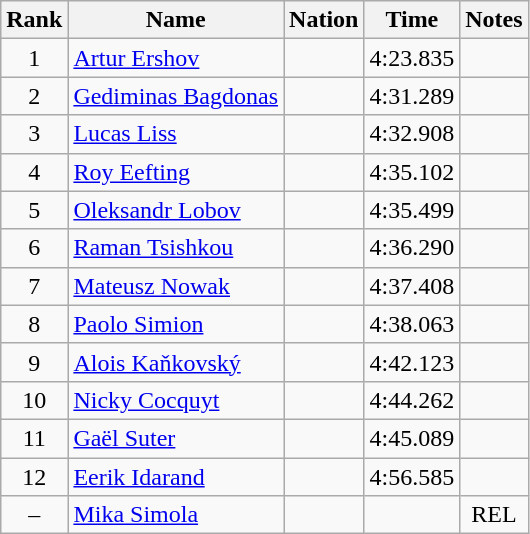<table class="wikitable sortable" style="text-align:center">
<tr>
<th>Rank</th>
<th>Name</th>
<th>Nation</th>
<th>Time</th>
<th>Notes</th>
</tr>
<tr>
<td>1</td>
<td align=left><a href='#'>Artur Ershov</a></td>
<td align=left></td>
<td>4:23.835</td>
<td></td>
</tr>
<tr>
<td>2</td>
<td align=left><a href='#'>Gediminas Bagdonas</a></td>
<td align=left></td>
<td>4:31.289</td>
<td></td>
</tr>
<tr>
<td>3</td>
<td align=left><a href='#'>Lucas Liss</a></td>
<td align=left></td>
<td>4:32.908</td>
<td></td>
</tr>
<tr>
<td>4</td>
<td align=left><a href='#'>Roy Eefting</a></td>
<td align=left></td>
<td>4:35.102</td>
<td></td>
</tr>
<tr>
<td>5</td>
<td align=left><a href='#'>Oleksandr Lobov</a></td>
<td align=left></td>
<td>4:35.499</td>
<td></td>
</tr>
<tr>
<td>6</td>
<td align=left><a href='#'>Raman Tsishkou</a></td>
<td align=left></td>
<td>4:36.290</td>
<td></td>
</tr>
<tr>
<td>7</td>
<td align=left><a href='#'>Mateusz Nowak</a></td>
<td align=left></td>
<td>4:37.408</td>
<td></td>
</tr>
<tr>
<td>8</td>
<td align=left><a href='#'>Paolo Simion</a></td>
<td align=left></td>
<td>4:38.063</td>
<td></td>
</tr>
<tr>
<td>9</td>
<td align=left><a href='#'>Alois Kaňkovský</a></td>
<td align=left></td>
<td>4:42.123</td>
<td></td>
</tr>
<tr>
<td>10</td>
<td align=left><a href='#'>Nicky Cocquyt</a></td>
<td align=left></td>
<td>4:44.262</td>
<td></td>
</tr>
<tr>
<td>11</td>
<td align=left><a href='#'>Gaël Suter</a></td>
<td align=left></td>
<td>4:45.089</td>
<td></td>
</tr>
<tr>
<td>12</td>
<td align=left><a href='#'>Eerik Idarand</a></td>
<td align=left></td>
<td>4:56.585</td>
<td></td>
</tr>
<tr>
<td>–</td>
<td align=left><a href='#'>Mika Simola</a></td>
<td align=left></td>
<td></td>
<td>REL</td>
</tr>
</table>
